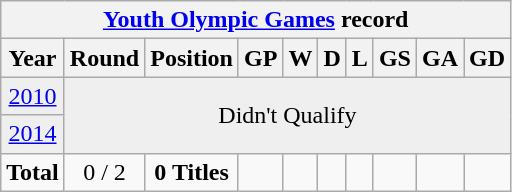<table class="wikitable" style="text-align: center;">
<tr>
<th colspan=10><a href='#'>Youth Olympic Games</a> record</th>
</tr>
<tr>
<th>Year</th>
<th>Round</th>
<th>Position</th>
<th>GP</th>
<th>W</th>
<th>D</th>
<th>L</th>
<th>GS</th>
<th>GA</th>
<th>GD</th>
</tr>
<tr bgcolor=efefef>
<td> <a href='#'>2010</a></td>
<td colspan=9 rowspan=2>Didn't Qualify</td>
</tr>
<tr bgcolor=efefef>
<td> <a href='#'>2014</a></td>
</tr>
<tr>
<td><strong>Total</strong></td>
<td>0 / 2</td>
<td><strong>0 Titles</strong></td>
<td></td>
<td></td>
<td></td>
<td></td>
<td></td>
<td></td>
<td></td>
</tr>
</table>
